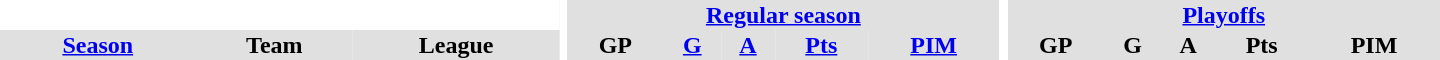<table border="0" cellpadding="1" cellspacing="0" style="text-align:center; width:60em">
<tr bgcolor="#e0e0e0">
<th colspan="3" bgcolor="#ffffff"></th>
<th rowspan="99" bgcolor="#ffffff"></th>
<th colspan="5"><a href='#'>Regular season</a></th>
<th rowspan="99" bgcolor="#ffffff"></th>
<th colspan="5"><a href='#'>Playoffs</a></th>
</tr>
<tr bgcolor="#e0e0e0">
<th><a href='#'>Season</a></th>
<th>Team</th>
<th>League</th>
<th>GP</th>
<th><a href='#'>G</a></th>
<th><a href='#'>A</a></th>
<th><a href='#'>Pts</a></th>
<th><a href='#'>PIM</a></th>
<th>GP</th>
<th>G</th>
<th>A</th>
<th>Pts</th>
<th>PIM</th>
</tr>
</table>
